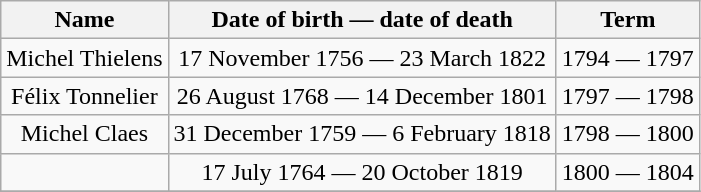<table class="wikitable sortable" style=text-align:center;>
<tr>
<th>Name</th>
<th>Date of birth — date of death</th>
<th>Term</th>
</tr>
<tr>
<td>Michel Thielens</td>
<td>17 November 1756 — 23 March 1822</td>
<td>1794 — 1797</td>
</tr>
<tr>
<td>Félix Tonnelier</td>
<td>26 August 1768 — 14 December 1801</td>
<td>1797 — 1798</td>
</tr>
<tr>
<td>Michel Claes</td>
<td>31 December 1759 — 6 February 1818</td>
<td>1798 — 1800</td>
</tr>
<tr>
<td></td>
<td>17 July 1764 — 20 October 1819</td>
<td>1800 — 1804</td>
</tr>
<tr>
</tr>
</table>
